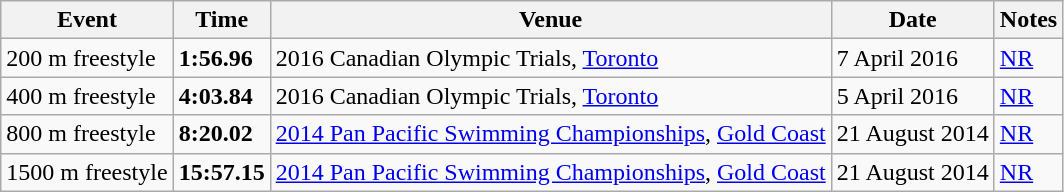<table class="wikitable">
<tr>
<th>Event</th>
<th>Time</th>
<th>Venue</th>
<th>Date</th>
<th>Notes</th>
</tr>
<tr>
<td>200 m freestyle</td>
<td><strong>1:56.96</strong></td>
<td>2016 Canadian Olympic Trials, <a href='#'>Toronto</a></td>
<td>7 April 2016</td>
<td><a href='#'>NR</a></td>
</tr>
<tr>
<td>400 m freestyle</td>
<td><strong>4:03.84</strong></td>
<td>2016 Canadian Olympic Trials, <a href='#'>Toronto</a></td>
<td>5 April 2016</td>
<td><a href='#'>NR</a></td>
</tr>
<tr>
<td>800 m freestyle</td>
<td><strong>8:20.02</strong></td>
<td><a href='#'>2014 Pan Pacific Swimming Championships</a>, <a href='#'>Gold Coast</a></td>
<td>21 August 2014</td>
<td><a href='#'>NR</a></td>
</tr>
<tr>
<td>1500 m freestyle</td>
<td><strong>15:57.15</strong></td>
<td><a href='#'>2014 Pan Pacific Swimming Championships</a>, <a href='#'>Gold Coast</a></td>
<td>21 August 2014</td>
<td><a href='#'>NR</a></td>
</tr>
</table>
